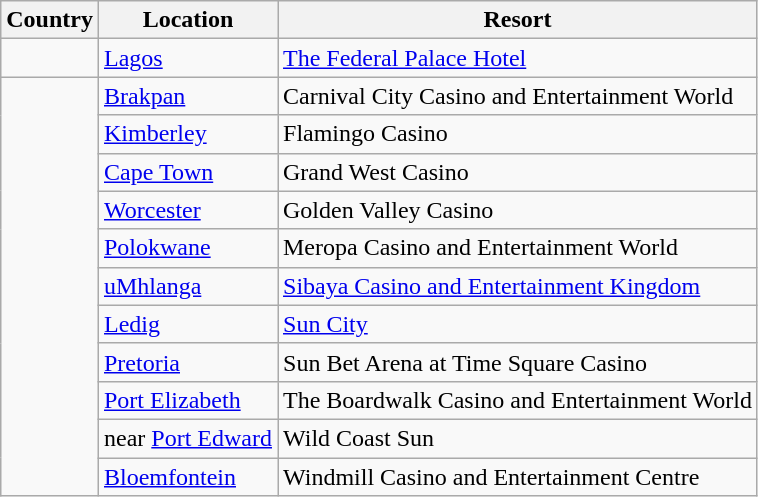<table class="wikitable">
<tr>
<th>Country</th>
<th>Location</th>
<th>Resort</th>
</tr>
<tr>
<td></td>
<td><a href='#'>Lagos</a></td>
<td><a href='#'>The Federal Palace Hotel</a></td>
</tr>
<tr>
<td rowspan="18"></td>
<td><a href='#'>Brakpan</a></td>
<td>Carnival City Casino and Entertainment World</td>
</tr>
<tr>
<td><a href='#'>Kimberley</a></td>
<td>Flamingo Casino</td>
</tr>
<tr>
<td><a href='#'>Cape Town</a></td>
<td>Grand West Casino</td>
</tr>
<tr>
<td><a href='#'>Worcester</a></td>
<td>Golden Valley Casino</td>
</tr>
<tr>
<td><a href='#'>Polokwane</a></td>
<td>Meropa Casino and Entertainment World</td>
</tr>
<tr>
<td><a href='#'>uMhlanga</a></td>
<td><a href='#'>Sibaya Casino and Entertainment Kingdom</a></td>
</tr>
<tr>
<td><a href='#'>Ledig</a></td>
<td><a href='#'>Sun City</a></td>
</tr>
<tr>
<td><a href='#'>Pretoria</a></td>
<td>Sun Bet Arena at Time Square Casino</td>
</tr>
<tr>
<td><a href='#'>Port Elizabeth</a></td>
<td>The Boardwalk Casino and Entertainment World</td>
</tr>
<tr>
<td>near <a href='#'>Port Edward</a></td>
<td>Wild Coast Sun</td>
</tr>
<tr>
<td><a href='#'>Bloemfontein</a></td>
<td>Windmill Casino and Entertainment Centre</td>
</tr>
</table>
